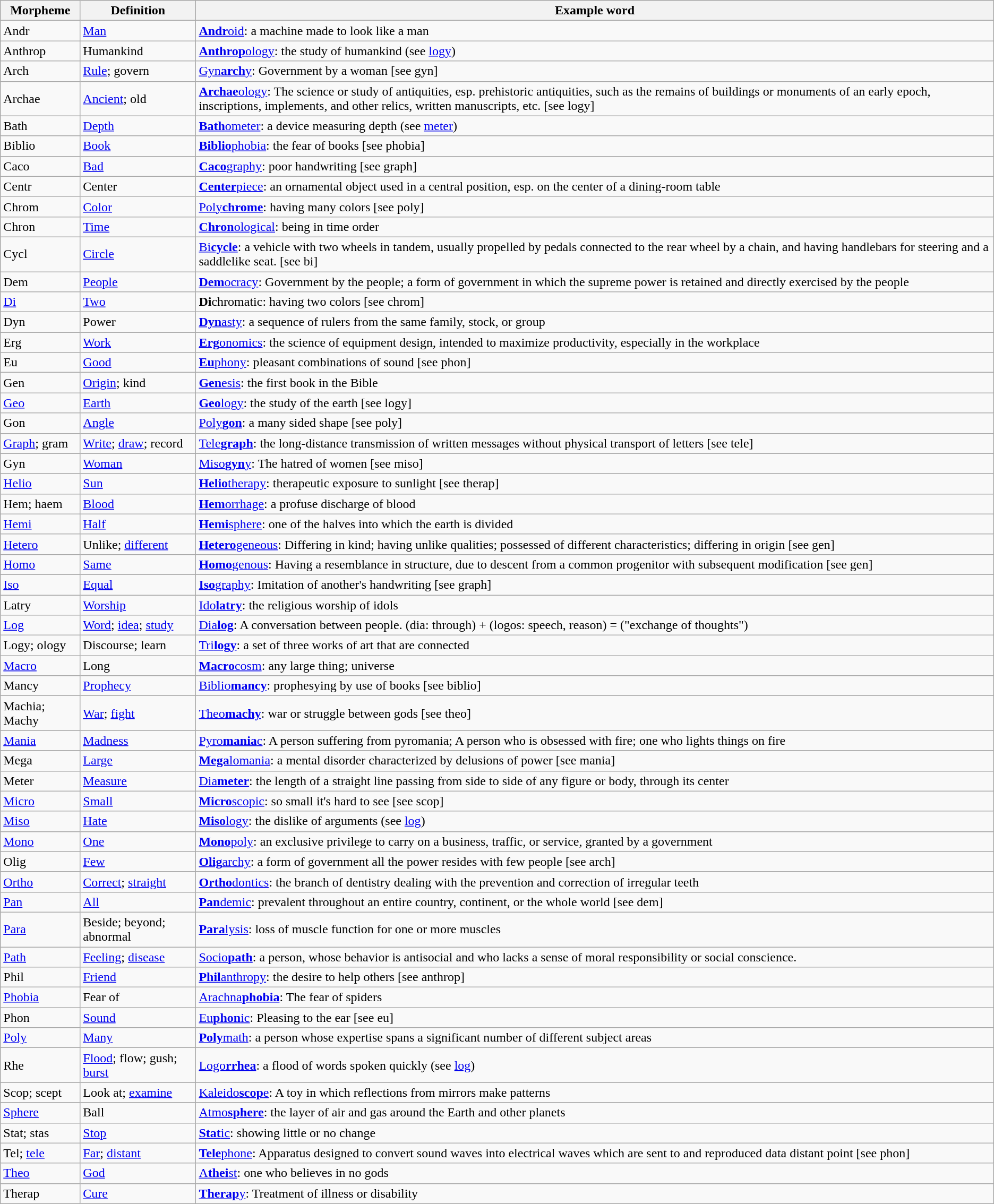<table class="wikitable sortable">
<tr>
<th>Morpheme</th>
<th>Definition</th>
<th>Example word</th>
</tr>
<tr>
<td>Andr</td>
<td><a href='#'>Man</a></td>
<td><a href='#'><strong>Andr</strong>oid</a>: a machine made to look like a man</td>
</tr>
<tr>
<td>Anthrop</td>
<td>Humankind</td>
<td><a href='#'><strong>Anthrop</strong>ology</a>: the study of humankind (see <a href='#'>logy</a>)</td>
</tr>
<tr>
<td>Arch</td>
<td><a href='#'>Rule</a>; govern</td>
<td><a href='#'>Gyn<strong>arch</strong>y</a>: Government by a woman [see gyn]</td>
</tr>
<tr>
<td>Archae</td>
<td><a href='#'>Ancient</a>; old</td>
<td><a href='#'><strong>Archae</strong>ology</a>: The science or study of antiquities, esp. prehistoric antiquities, such as the remains of buildings or monuments of an early epoch, inscriptions, implements, and other relics, written manuscripts, etc. [see logy]</td>
</tr>
<tr>
<td>Bath</td>
<td><a href='#'>Depth</a></td>
<td><a href='#'><strong>Bath</strong>ometer</a>: a device measuring depth (see <a href='#'>meter</a>)</td>
</tr>
<tr>
<td>Biblio</td>
<td><a href='#'>Book</a></td>
<td><a href='#'><strong>Biblio</strong>phobia</a>: the fear of books [see phobia]</td>
</tr>
<tr>
<td>Caco</td>
<td><a href='#'>Bad</a></td>
<td><a href='#'><strong>Caco</strong>graphy</a>: poor handwriting [see graph]</td>
</tr>
<tr>
<td>Centr</td>
<td>Center</td>
<td><a href='#'><strong>Center</strong>piece</a>: an ornamental object used in a central position, esp. on the center of a dining-room table</td>
</tr>
<tr>
<td>Chrom</td>
<td><a href='#'>Color</a></td>
<td><a href='#'>Poly<strong>chrome</strong></a>: having many colors [see poly]</td>
</tr>
<tr>
<td>Chron</td>
<td><a href='#'>Time</a></td>
<td><a href='#'><strong>Chron</strong>ological</a>: being in time order</td>
</tr>
<tr>
<td>Cycl</td>
<td><a href='#'>Circle</a></td>
<td><a href='#'>Bi<strong>cycle</strong></a>: a vehicle with two wheels in tandem, usually propelled by pedals connected to the rear wheel by a chain, and having handlebars for steering and a saddlelike seat. [see bi]</td>
</tr>
<tr>
<td>Dem</td>
<td><a href='#'>People</a></td>
<td><a href='#'><strong>Dem</strong>ocracy</a>: Government by the people; a form of government in which the supreme power is retained and directly exercised by the people</td>
</tr>
<tr>
<td><a href='#'>Di</a></td>
<td><a href='#'>Two</a></td>
<td><strong>Di</strong>chromatic: having two colors [see chrom]</td>
</tr>
<tr>
<td>Dyn</td>
<td>Power</td>
<td><a href='#'><strong>Dyn</strong>asty</a>: a sequence of rulers from the same family, stock, or group</td>
</tr>
<tr>
<td>Erg</td>
<td><a href='#'>Work</a></td>
<td><a href='#'><strong>Erg</strong>onomics</a>: the science of equipment design, intended to maximize productivity, especially in the workplace</td>
</tr>
<tr>
<td>Eu</td>
<td><a href='#'>Good</a></td>
<td><a href='#'><strong>Eu</strong>phony</a>: pleasant combinations of sound [see phon]</td>
</tr>
<tr>
<td>Gen</td>
<td><a href='#'>Origin</a>; kind</td>
<td><a href='#'><strong>Gen</strong>esis</a>: the first book in the Bible</td>
</tr>
<tr>
<td><a href='#'>Geo</a></td>
<td><a href='#'>Earth</a></td>
<td><a href='#'><strong>Geo</strong>logy</a>: the study of the earth [see logy]</td>
</tr>
<tr>
<td>Gon</td>
<td><a href='#'>Angle</a></td>
<td><a href='#'>Poly<strong>gon</strong></a>: a many sided shape [see poly]</td>
</tr>
<tr>
<td><a href='#'>Graph</a>; gram</td>
<td><a href='#'>Write</a>; <a href='#'>draw</a>; record</td>
<td><a href='#'>Tele<strong>graph</strong></a>: the long-distance transmission of written messages without physical transport of letters [see tele]</td>
</tr>
<tr>
<td>Gyn</td>
<td><a href='#'>Woman</a></td>
<td><a href='#'>Miso<strong>gyn</strong>y</a>: The hatred of women [see miso]</td>
</tr>
<tr>
<td><a href='#'>Helio</a></td>
<td><a href='#'>Sun</a></td>
<td><a href='#'><strong>Helio</strong>therapy</a>: therapeutic exposure to sunlight [see therap]</td>
</tr>
<tr>
<td>Hem; haem</td>
<td><a href='#'>Blood</a></td>
<td><a href='#'><strong>Hem</strong>orrhage</a>: a profuse discharge of blood</td>
</tr>
<tr>
<td><a href='#'>Hemi</a></td>
<td><a href='#'>Half</a></td>
<td><a href='#'><strong>Hemi</strong>sphere</a>: one of the halves into which the earth is divided</td>
</tr>
<tr>
<td><a href='#'>Hetero</a></td>
<td>Unlike; <a href='#'>different</a></td>
<td><a href='#'><strong>Hetero</strong>geneous</a>: Differing in kind; having unlike qualities; possessed of different characteristics; differing in origin [see gen]</td>
</tr>
<tr>
<td><a href='#'>Homo</a></td>
<td><a href='#'>Same</a></td>
<td><a href='#'><strong>Homo</strong>genous</a>: Having a resemblance in structure, due to descent from a common progenitor with subsequent modification [see gen]</td>
</tr>
<tr>
<td><a href='#'>Iso</a></td>
<td><a href='#'>Equal</a></td>
<td><a href='#'><strong>Iso</strong>graphy</a>: Imitation of another's handwriting [see graph]</td>
</tr>
<tr>
<td>Latry</td>
<td><a href='#'>Worship</a></td>
<td><a href='#'>Ido<strong>latry</strong></a>: the religious worship of idols</td>
</tr>
<tr id="log">
<td><a href='#'>Log</a></td>
<td><a href='#'>Word</a>; <a href='#'>idea</a>; <a href='#'>study</a></td>
<td><a href='#'>Dia<strong>log</strong></a>: A conversation between people. (dia: through) + (logos: speech, reason) = ("exchange of thoughts")</td>
</tr>
<tr id="logy">
<td>Logy; ology</td>
<td>Discourse; learn</td>
<td><a href='#'>Tri<strong>logy</strong></a>: a set of three works of art that are connected</td>
</tr>
<tr>
<td><a href='#'>Macro</a></td>
<td>Long</td>
<td><a href='#'><strong>Macro</strong>cosm</a>: any large thing; universe</td>
</tr>
<tr>
<td>Mancy</td>
<td><a href='#'>Prophecy</a></td>
<td><a href='#'>Biblio<strong>mancy</strong></a>: prophesying by use of books [see biblio]</td>
</tr>
<tr>
<td>Machia; Machy</td>
<td><a href='#'>War</a>; <a href='#'>fight</a></td>
<td><a href='#'>Theo<strong>machy</strong></a>: war or struggle between gods [see theo]</td>
</tr>
<tr>
<td><a href='#'>Mania</a></td>
<td><a href='#'>Madness</a></td>
<td><a href='#'>Pyro<strong>mania</strong>c</a>: A person suffering from pyromania; A person who is obsessed with fire; one who lights things on fire</td>
</tr>
<tr>
<td>Mega</td>
<td><a href='#'>Large</a></td>
<td><a href='#'><strong>Mega</strong>lomania</a>: a mental disorder characterized by delusions of power [see mania]</td>
</tr>
<tr id="meter">
<td>Meter</td>
<td><a href='#'>Measure</a></td>
<td><a href='#'>Dia<strong>meter</strong></a>: the length of a straight line passing from side to side of any figure or body, through its center</td>
</tr>
<tr>
<td><a href='#'>Micro</a></td>
<td><a href='#'>Small</a></td>
<td><a href='#'><strong>Micro</strong>scopic</a>: so small it's hard to see [see scop]</td>
</tr>
<tr>
<td><a href='#'>Miso</a></td>
<td><a href='#'>Hate</a></td>
<td><a href='#'><strong>Miso</strong>logy</a>: the dislike of arguments (see <a href='#'>log</a>)</td>
</tr>
<tr>
<td><a href='#'>Mono</a></td>
<td><a href='#'>One</a></td>
<td><a href='#'><strong>Mono</strong>poly</a>: an exclusive privilege to carry on a business, traffic, or service, granted by a government</td>
</tr>
<tr>
<td>Olig</td>
<td><a href='#'>Few</a></td>
<td><a href='#'><strong>Olig</strong>archy</a>: a form of government all the power resides with few people [see arch]</td>
</tr>
<tr>
<td><a href='#'>Ortho</a></td>
<td><a href='#'>Correct</a>; <a href='#'>straight</a></td>
<td><a href='#'><strong>Ortho</strong>dontics</a>: the branch of dentistry dealing with the prevention and correction of irregular teeth</td>
</tr>
<tr>
<td><a href='#'>Pan</a></td>
<td><a href='#'>All</a></td>
<td><a href='#'><strong>Pan</strong>demic</a>: prevalent throughout an entire country, continent, or the whole world [see dem]</td>
</tr>
<tr>
<td><a href='#'>Para</a></td>
<td>Beside; beyond; abnormal</td>
<td><a href='#'><strong>Para</strong>lysis</a>: loss of muscle function for one or more muscles</td>
</tr>
<tr>
<td><a href='#'>Path</a></td>
<td><a href='#'>Feeling</a>; <a href='#'>disease</a></td>
<td><a href='#'>Socio<strong>path</strong></a>: a person, whose behavior is antisocial and who lacks a sense of moral responsibility or social conscience.</td>
</tr>
<tr>
<td>Phil</td>
<td><a href='#'>Friend</a></td>
<td><a href='#'><strong>Phil</strong>anthropy</a>: the desire to help others [see anthrop]</td>
</tr>
<tr>
<td><a href='#'>Phobia</a></td>
<td>Fear of</td>
<td><a href='#'>Arachna<strong>phobia</strong></a>: The fear of spiders</td>
</tr>
<tr>
<td>Phon</td>
<td><a href='#'>Sound</a></td>
<td><a href='#'>Eu<strong>phon</strong>ic</a>: Pleasing to the ear [see eu]</td>
</tr>
<tr>
<td><a href='#'>Poly</a></td>
<td><a href='#'>Many</a></td>
<td><a href='#'><strong>Poly</strong>math</a>: a person whose expertise spans a significant number of different subject areas</td>
</tr>
<tr>
<td>Rhe</td>
<td><a href='#'>Flood</a>; flow; gush; <a href='#'>burst</a></td>
<td><a href='#'>Logo<strong>rrhea</strong></a>: a flood of words spoken quickly (see <a href='#'>log</a>)</td>
</tr>
<tr>
<td>Scop; scept</td>
<td>Look at; <a href='#'>examine</a></td>
<td><a href='#'>Kaleido<strong>scop</strong>e</a>: A toy in which reflections from mirrors make patterns</td>
</tr>
<tr>
<td><a href='#'>Sphere</a></td>
<td>Ball</td>
<td><a href='#'>Atmo<strong>sphere</strong></a>: the layer of air and gas around the Earth and other planets</td>
</tr>
<tr>
<td>Stat; stas</td>
<td><a href='#'>Stop</a></td>
<td><a href='#'><strong>Stat</strong>ic</a>: showing little or no change</td>
</tr>
<tr>
<td>Tel; <a href='#'>tele</a></td>
<td><a href='#'>Far</a>; <a href='#'>distant</a></td>
<td><a href='#'><strong>Tele</strong>phone</a>: Apparatus designed to convert sound waves into electrical waves which are sent to and reproduced data distant point [see phon]</td>
</tr>
<tr>
<td><a href='#'>Theo</a></td>
<td><a href='#'>God</a></td>
<td><a href='#'>A<strong>thei</strong>st</a>: one who believes in no gods</td>
</tr>
<tr>
<td>Therap</td>
<td><a href='#'>Cure</a></td>
<td><a href='#'><strong>Therap</strong>y</a>: Treatment of illness or disability</td>
</tr>
</table>
